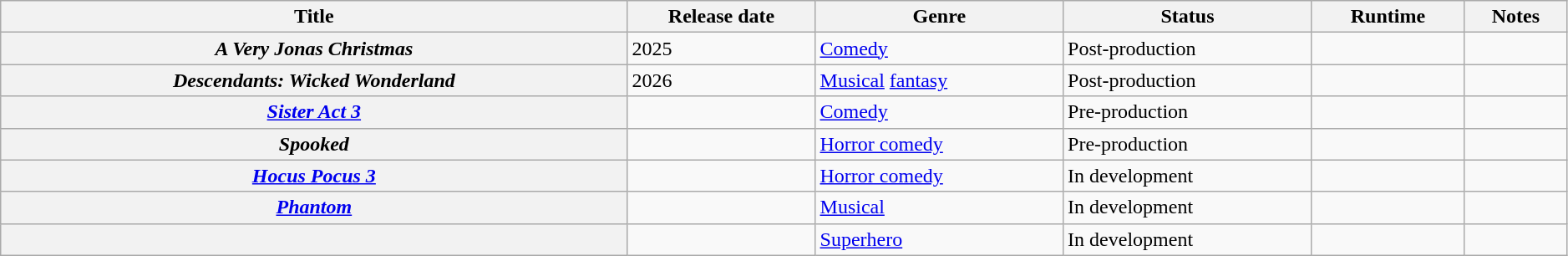<table class="wikitable plainrowheaders sortable" style="width:99%;">
<tr>
<th scope="col" style="width:40%;">Title</th>
<th scope="col" style="width:12%;">Release date</th>
<th>Genre</th>
<th>Status</th>
<th>Runtime</th>
<th>Notes</th>
</tr>
<tr>
<th scope="row"><em>A Very Jonas Christmas</em></th>
<td>2025</td>
<td><a href='#'>Comedy</a></td>
<td>Post-production</td>
<td></td>
<td></td>
</tr>
<tr>
<th scope="row"><em>Descendants: Wicked Wonderland</em></th>
<td>2026</td>
<td><a href='#'>Musical</a> <a href='#'>fantasy</a></td>
<td>Post-production</td>
<td></td>
<td></td>
</tr>
<tr>
<th scope="row"><em><a href='#'>Sister Act 3</a></em></th>
<td></td>
<td><a href='#'>Comedy</a></td>
<td>Pre-production</td>
<td></td>
<td></td>
</tr>
<tr>
<th scope="row"><em>Spooked</em></th>
<td></td>
<td><a href='#'>Horror comedy</a></td>
<td>Pre-production</td>
<td></td>
<td></td>
</tr>
<tr>
<th scope="row"><em><a href='#'>Hocus Pocus 3</a></em></th>
<td></td>
<td><a href='#'>Horror comedy</a></td>
<td>In development</td>
<td></td>
<td></td>
</tr>
<tr>
<th scope="row"><em><a href='#'>Phantom</a></em></th>
<td></td>
<td><a href='#'>Musical</a></td>
<td>In development</td>
<td></td>
<td></td>
</tr>
<tr>
<th scope="row"><em></em></th>
<td></td>
<td><a href='#'>Superhero</a></td>
<td>In development</td>
<td></td>
<td></td>
</tr>
</table>
